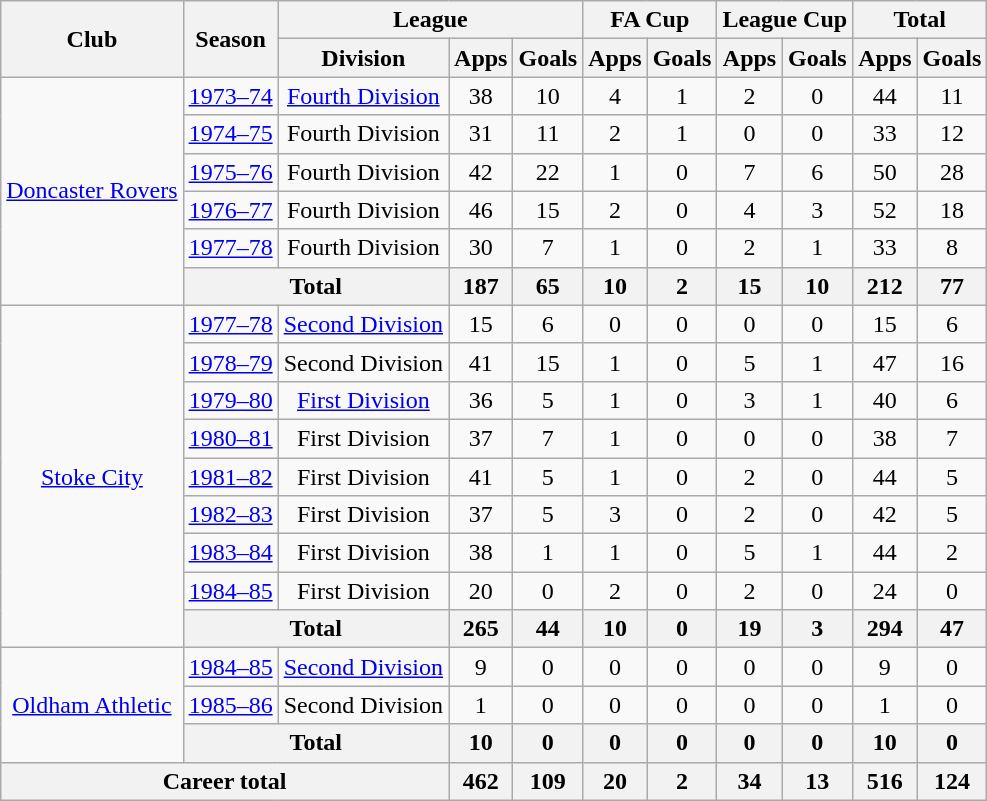<table class="wikitable" style="text-align:center">
<tr>
<th rowspan="2">Club</th>
<th rowspan="2">Season</th>
<th colspan="3">League</th>
<th colspan="2">FA Cup</th>
<th colspan="2">League Cup</th>
<th colspan="2">Total</th>
</tr>
<tr>
<th>Division</th>
<th>Apps</th>
<th>Goals</th>
<th>Apps</th>
<th>Goals</th>
<th>Apps</th>
<th>Goals</th>
<th>Apps</th>
<th>Goals</th>
</tr>
<tr>
<td rowspan="6"><a href='#'>Doncaster Rovers</a></td>
<td><a href='#'>1973–74</a></td>
<td><a href='#'>Fourth Division</a></td>
<td>38</td>
<td>10</td>
<td>4</td>
<td>1</td>
<td>2</td>
<td>0</td>
<td>44</td>
<td>11</td>
</tr>
<tr>
<td><a href='#'>1974–75</a></td>
<td>Fourth Division</td>
<td>31</td>
<td>11</td>
<td>2</td>
<td>1</td>
<td>0</td>
<td>0</td>
<td>33</td>
<td>12</td>
</tr>
<tr>
<td><a href='#'>1975–76</a></td>
<td>Fourth Division</td>
<td>42</td>
<td>22</td>
<td>1</td>
<td>0</td>
<td>7</td>
<td>6</td>
<td>50</td>
<td>28</td>
</tr>
<tr>
<td><a href='#'>1976–77</a></td>
<td>Fourth Division</td>
<td>46</td>
<td>15</td>
<td>2</td>
<td>0</td>
<td>4</td>
<td>3</td>
<td>52</td>
<td>18</td>
</tr>
<tr>
<td><a href='#'>1977–78</a></td>
<td>Fourth Division</td>
<td>30</td>
<td>7</td>
<td>1</td>
<td>0</td>
<td>2</td>
<td>1</td>
<td>33</td>
<td>8</td>
</tr>
<tr>
<th colspan="2">Total</th>
<th>187</th>
<th>65</th>
<th>10</th>
<th>2</th>
<th>15</th>
<th>10</th>
<th>212</th>
<th>77</th>
</tr>
<tr>
<td rowspan="9"><a href='#'>Stoke City</a></td>
<td><a href='#'>1977–78</a></td>
<td><a href='#'>Second Division</a></td>
<td>15</td>
<td>6</td>
<td>0</td>
<td>0</td>
<td>0</td>
<td>0</td>
<td>15</td>
<td>6</td>
</tr>
<tr>
<td><a href='#'>1978–79</a></td>
<td>Second Division</td>
<td>41</td>
<td>15</td>
<td>1</td>
<td>0</td>
<td>5</td>
<td>1</td>
<td>47</td>
<td>16</td>
</tr>
<tr>
<td><a href='#'>1979–80</a></td>
<td><a href='#'>First Division</a></td>
<td>36</td>
<td>5</td>
<td>1</td>
<td>0</td>
<td>3</td>
<td>1</td>
<td>40</td>
<td>6</td>
</tr>
<tr>
<td><a href='#'>1980–81</a></td>
<td>First Division</td>
<td>37</td>
<td>7</td>
<td>1</td>
<td>0</td>
<td>0</td>
<td>0</td>
<td>38</td>
<td>7</td>
</tr>
<tr>
<td><a href='#'>1981–82</a></td>
<td>First Division</td>
<td>41</td>
<td>5</td>
<td>1</td>
<td>0</td>
<td>2</td>
<td>0</td>
<td>44</td>
<td>5</td>
</tr>
<tr>
<td><a href='#'>1982–83</a></td>
<td>First Division</td>
<td>37</td>
<td>5</td>
<td>3</td>
<td>0</td>
<td>2</td>
<td>0</td>
<td>42</td>
<td>5</td>
</tr>
<tr>
<td><a href='#'>1983–84</a></td>
<td>First Division</td>
<td>38</td>
<td>1</td>
<td>1</td>
<td>0</td>
<td>5</td>
<td>1</td>
<td>44</td>
<td>2</td>
</tr>
<tr>
<td><a href='#'>1984–85</a></td>
<td>First Division</td>
<td>20</td>
<td>0</td>
<td>2</td>
<td>0</td>
<td>2</td>
<td>0</td>
<td>24</td>
<td>0</td>
</tr>
<tr>
<th colspan="2">Total</th>
<th>265</th>
<th>44</th>
<th>10</th>
<th>0</th>
<th>19</th>
<th>3</th>
<th>294</th>
<th>47</th>
</tr>
<tr>
<td rowspan="3"><a href='#'>Oldham Athletic</a></td>
<td><a href='#'>1984–85</a></td>
<td><a href='#'>Second Division</a></td>
<td>9</td>
<td>0</td>
<td>0</td>
<td>0</td>
<td>0</td>
<td>0</td>
<td>9</td>
<td>0</td>
</tr>
<tr>
<td><a href='#'>1985–86</a></td>
<td>Second Division</td>
<td>1</td>
<td>0</td>
<td>0</td>
<td>0</td>
<td>0</td>
<td>0</td>
<td>1</td>
<td>0</td>
</tr>
<tr>
<th colspan="2">Total</th>
<th>10</th>
<th>0</th>
<th>0</th>
<th>0</th>
<th>0</th>
<th>0</th>
<th>10</th>
<th>0</th>
</tr>
<tr>
<th colspan="3">Career total</th>
<th>462</th>
<th>109</th>
<th>20</th>
<th>2</th>
<th>34</th>
<th>13</th>
<th>516</th>
<th>124</th>
</tr>
</table>
